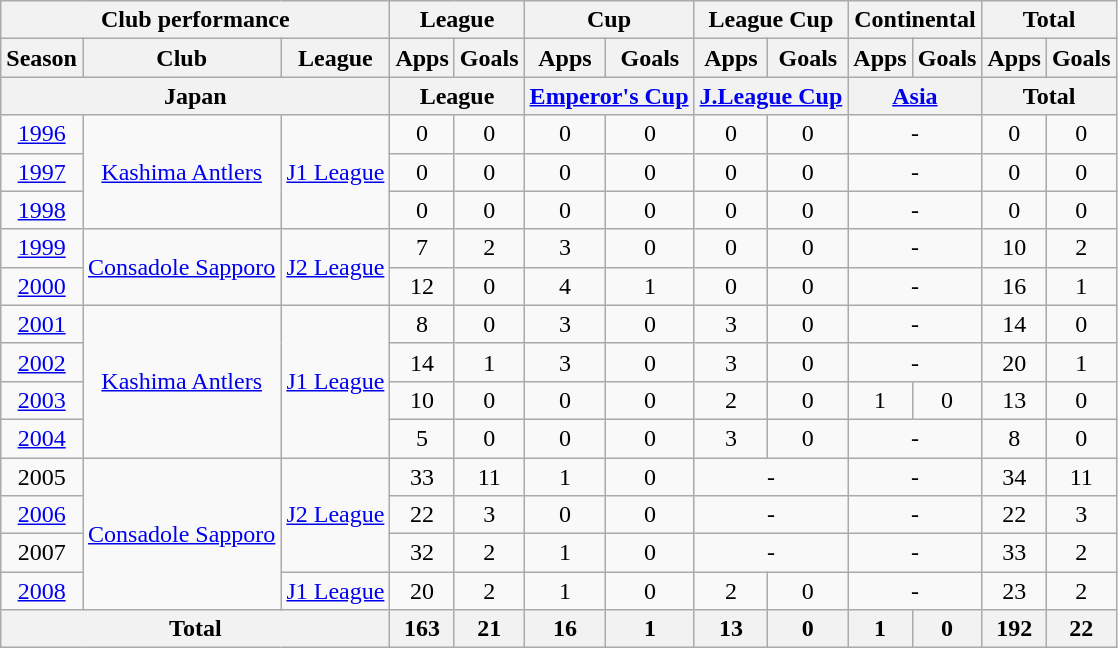<table class="wikitable" style="text-align:center;">
<tr>
<th colspan=3>Club performance</th>
<th colspan=2>League</th>
<th colspan=2>Cup</th>
<th colspan=2>League Cup</th>
<th colspan=2>Continental</th>
<th colspan=2>Total</th>
</tr>
<tr>
<th>Season</th>
<th>Club</th>
<th>League</th>
<th>Apps</th>
<th>Goals</th>
<th>Apps</th>
<th>Goals</th>
<th>Apps</th>
<th>Goals</th>
<th>Apps</th>
<th>Goals</th>
<th>Apps</th>
<th>Goals</th>
</tr>
<tr>
<th colspan=3>Japan</th>
<th colspan=2>League</th>
<th colspan=2><a href='#'>Emperor's Cup</a></th>
<th colspan=2><a href='#'>J.League Cup</a></th>
<th colspan=2><a href='#'>Asia</a></th>
<th colspan=2>Total</th>
</tr>
<tr>
<td><a href='#'>1996</a></td>
<td rowspan="3"><a href='#'>Kashima Antlers</a></td>
<td rowspan="3"><a href='#'>J1 League</a></td>
<td>0</td>
<td>0</td>
<td>0</td>
<td>0</td>
<td>0</td>
<td>0</td>
<td colspan="2">-</td>
<td>0</td>
<td>0</td>
</tr>
<tr>
<td><a href='#'>1997</a></td>
<td>0</td>
<td>0</td>
<td>0</td>
<td>0</td>
<td>0</td>
<td>0</td>
<td colspan="2">-</td>
<td>0</td>
<td>0</td>
</tr>
<tr>
<td><a href='#'>1998</a></td>
<td>0</td>
<td>0</td>
<td>0</td>
<td>0</td>
<td>0</td>
<td>0</td>
<td colspan="2">-</td>
<td>0</td>
<td>0</td>
</tr>
<tr>
<td><a href='#'>1999</a></td>
<td rowspan="2"><a href='#'>Consadole Sapporo</a></td>
<td rowspan="2"><a href='#'>J2 League</a></td>
<td>7</td>
<td>2</td>
<td>3</td>
<td>0</td>
<td>0</td>
<td>0</td>
<td colspan="2">-</td>
<td>10</td>
<td>2</td>
</tr>
<tr>
<td><a href='#'>2000</a></td>
<td>12</td>
<td>0</td>
<td>4</td>
<td>1</td>
<td>0</td>
<td>0</td>
<td colspan="2">-</td>
<td>16</td>
<td>1</td>
</tr>
<tr>
<td><a href='#'>2001</a></td>
<td rowspan="4"><a href='#'>Kashima Antlers</a></td>
<td rowspan="4"><a href='#'>J1 League</a></td>
<td>8</td>
<td>0</td>
<td>3</td>
<td>0</td>
<td>3</td>
<td>0</td>
<td colspan="2">-</td>
<td>14</td>
<td>0</td>
</tr>
<tr>
<td><a href='#'>2002</a></td>
<td>14</td>
<td>1</td>
<td>3</td>
<td>0</td>
<td>3</td>
<td>0</td>
<td colspan="2">-</td>
<td>20</td>
<td>1</td>
</tr>
<tr>
<td><a href='#'>2003</a></td>
<td>10</td>
<td>0</td>
<td>0</td>
<td>0</td>
<td>2</td>
<td>0</td>
<td>1</td>
<td>0</td>
<td>13</td>
<td>0</td>
</tr>
<tr>
<td><a href='#'>2004</a></td>
<td>5</td>
<td>0</td>
<td>0</td>
<td>0</td>
<td>3</td>
<td>0</td>
<td colspan="2">-</td>
<td>8</td>
<td>0</td>
</tr>
<tr>
<td>2005</td>
<td rowspan="4"><a href='#'>Consadole Sapporo</a></td>
<td rowspan="3"><a href='#'>J2 League</a></td>
<td>33</td>
<td>11</td>
<td>1</td>
<td>0</td>
<td colspan="2">-</td>
<td colspan="2">-</td>
<td>34</td>
<td>11</td>
</tr>
<tr>
<td><a href='#'>2006</a></td>
<td>22</td>
<td>3</td>
<td>0</td>
<td>0</td>
<td colspan="2">-</td>
<td colspan="2">-</td>
<td>22</td>
<td>3</td>
</tr>
<tr>
<td>2007</td>
<td>32</td>
<td>2</td>
<td>1</td>
<td>0</td>
<td colspan="2">-</td>
<td colspan="2">-</td>
<td>33</td>
<td>2</td>
</tr>
<tr>
<td><a href='#'>2008</a></td>
<td><a href='#'>J1 League</a></td>
<td>20</td>
<td>2</td>
<td>1</td>
<td>0</td>
<td>2</td>
<td>0</td>
<td colspan="2">-</td>
<td>23</td>
<td>2</td>
</tr>
<tr>
<th colspan=3>Total</th>
<th>163</th>
<th>21</th>
<th>16</th>
<th>1</th>
<th>13</th>
<th>0</th>
<th>1</th>
<th>0</th>
<th>192</th>
<th>22</th>
</tr>
</table>
